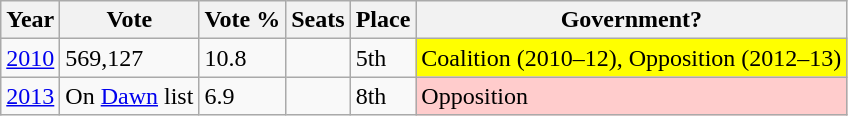<table class="wikitable">
<tr>
<th>Year</th>
<th>Vote</th>
<th>Vote %</th>
<th>Seats</th>
<th>Place</th>
<th>Government?</th>
</tr>
<tr>
<td><a href='#'>2010</a></td>
<td>569,127</td>
<td>10.8</td>
<td></td>
<td>5th</td>
<td style="background-color:yellow">Coalition (2010–12), Opposition (2012–13)</td>
</tr>
<tr>
<td><a href='#'>2013</a></td>
<td>On <a href='#'>Dawn</a> list</td>
<td>6.9</td>
<td></td>
<td>8th</td>
<td style="background-color:#fcc">Opposition</td>
</tr>
</table>
